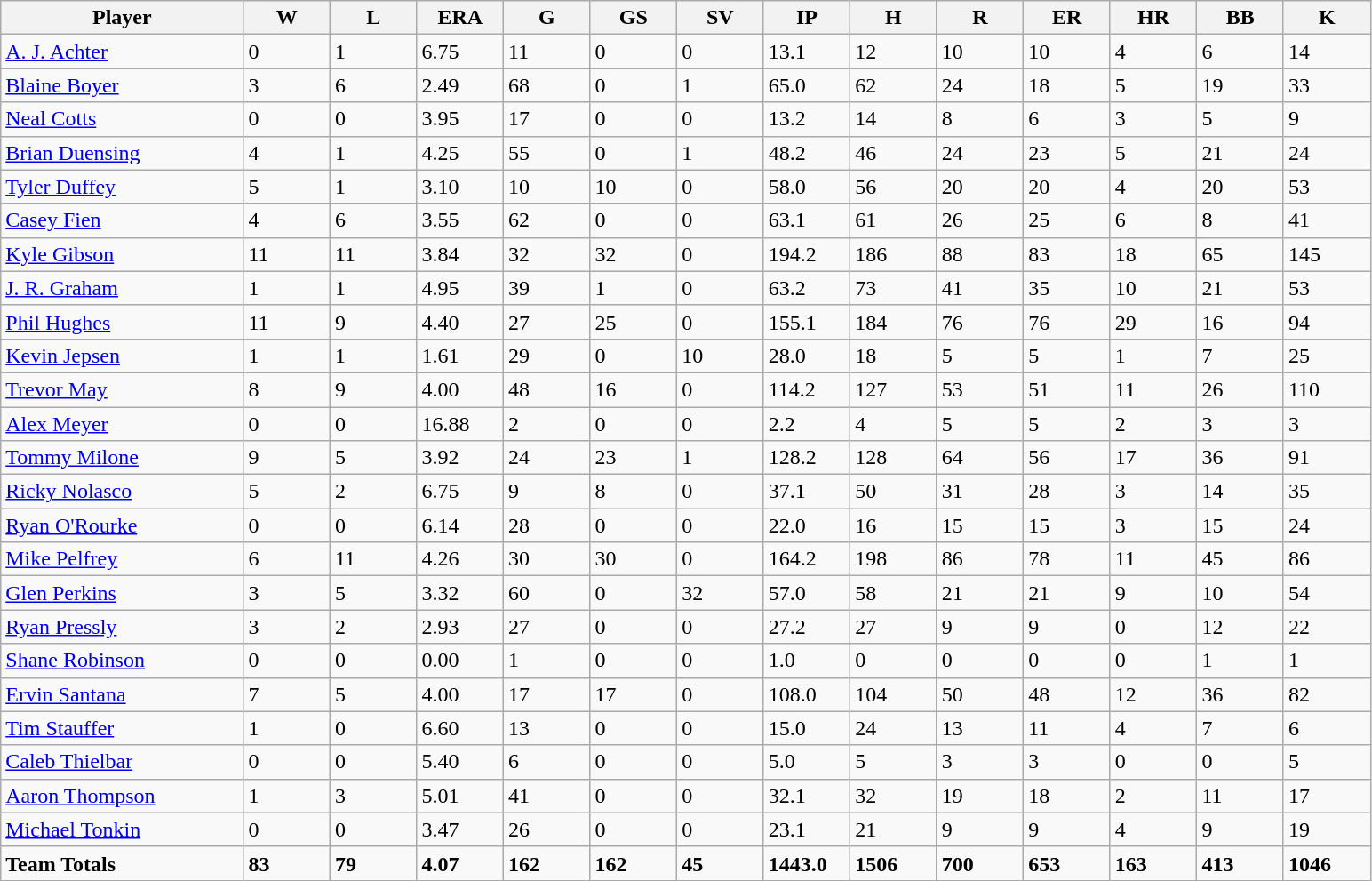<table class="wikitable sortable">
<tr>
<th bgcolor="#DDDDFF" width="14%">Player</th>
<th bgcolor="#DDDDFF" width="5%">W</th>
<th bgcolor="#DDDDFF" width="5%">L</th>
<th bgcolor="#DDDDFF" width="5%">ERA</th>
<th bgcolor="#DDDDFF" width="5%">G</th>
<th bgcolor="#DDDDFF" width="5%">GS</th>
<th bgcolor="#DDDDFF" width="5%">SV</th>
<th bgcolor="#DDDDFF" width="5%">IP</th>
<th bgcolor="#DDDDFF" width="5%">H</th>
<th bgcolor="#DDDDFF" width="5%">R</th>
<th bgcolor="#DDDDFF" width="5%">ER</th>
<th bgcolor="#DDDDFF" width="5%">HR</th>
<th bgcolor="#DDDDFF" width="5%">BB</th>
<th bgcolor="#DDDDFF" width="5%">K</th>
</tr>
<tr>
<td><a href='#'>A. J. Achter</a></td>
<td>0</td>
<td>1</td>
<td>6.75</td>
<td>11</td>
<td>0</td>
<td>0</td>
<td>13.1</td>
<td>12</td>
<td>10</td>
<td>10</td>
<td>4</td>
<td>6</td>
<td>14</td>
</tr>
<tr>
<td><a href='#'>Blaine Boyer</a></td>
<td>3</td>
<td>6</td>
<td>2.49</td>
<td>68</td>
<td>0</td>
<td>1</td>
<td>65.0</td>
<td>62</td>
<td>24</td>
<td>18</td>
<td>5</td>
<td>19</td>
<td>33</td>
</tr>
<tr>
<td><a href='#'>Neal Cotts</a></td>
<td>0</td>
<td>0</td>
<td>3.95</td>
<td>17</td>
<td>0</td>
<td>0</td>
<td>13.2</td>
<td>14</td>
<td>8</td>
<td>6</td>
<td>3</td>
<td>5</td>
<td>9</td>
</tr>
<tr>
<td><a href='#'>Brian Duensing</a></td>
<td>4</td>
<td>1</td>
<td>4.25</td>
<td>55</td>
<td>0</td>
<td>1</td>
<td>48.2</td>
<td>46</td>
<td>24</td>
<td>23</td>
<td>5</td>
<td>21</td>
<td>24</td>
</tr>
<tr>
<td><a href='#'>Tyler Duffey</a></td>
<td>5</td>
<td>1</td>
<td>3.10</td>
<td>10</td>
<td>10</td>
<td>0</td>
<td>58.0</td>
<td>56</td>
<td>20</td>
<td>20</td>
<td>4</td>
<td>20</td>
<td>53</td>
</tr>
<tr>
<td><a href='#'>Casey Fien</a></td>
<td>4</td>
<td>6</td>
<td>3.55</td>
<td>62</td>
<td>0</td>
<td>0</td>
<td>63.1</td>
<td>61</td>
<td>26</td>
<td>25</td>
<td>6</td>
<td>8</td>
<td>41</td>
</tr>
<tr>
<td><a href='#'>Kyle Gibson</a></td>
<td>11</td>
<td>11</td>
<td>3.84</td>
<td>32</td>
<td>32</td>
<td>0</td>
<td>194.2</td>
<td>186</td>
<td>88</td>
<td>83</td>
<td>18</td>
<td>65</td>
<td>145</td>
</tr>
<tr>
<td><a href='#'>J. R. Graham</a></td>
<td>1</td>
<td>1</td>
<td>4.95</td>
<td>39</td>
<td>1</td>
<td>0</td>
<td>63.2</td>
<td>73</td>
<td>41</td>
<td>35</td>
<td>10</td>
<td>21</td>
<td>53</td>
</tr>
<tr>
<td><a href='#'>Phil Hughes</a></td>
<td>11</td>
<td>9</td>
<td>4.40</td>
<td>27</td>
<td>25</td>
<td>0</td>
<td>155.1</td>
<td>184</td>
<td>76</td>
<td>76</td>
<td>29</td>
<td>16</td>
<td>94</td>
</tr>
<tr>
<td><a href='#'>Kevin Jepsen</a></td>
<td>1</td>
<td>1</td>
<td>1.61</td>
<td>29</td>
<td>0</td>
<td>10</td>
<td>28.0</td>
<td>18</td>
<td>5</td>
<td>5</td>
<td>1</td>
<td>7</td>
<td>25</td>
</tr>
<tr>
<td><a href='#'>Trevor May</a></td>
<td>8</td>
<td>9</td>
<td>4.00</td>
<td>48</td>
<td>16</td>
<td>0</td>
<td>114.2</td>
<td>127</td>
<td>53</td>
<td>51</td>
<td>11</td>
<td>26</td>
<td>110</td>
</tr>
<tr>
<td><a href='#'>Alex Meyer</a></td>
<td>0</td>
<td>0</td>
<td>16.88</td>
<td>2</td>
<td>0</td>
<td>0</td>
<td>2.2</td>
<td>4</td>
<td>5</td>
<td>5</td>
<td>2</td>
<td>3</td>
<td>3</td>
</tr>
<tr>
<td><a href='#'>Tommy Milone</a></td>
<td>9</td>
<td>5</td>
<td>3.92</td>
<td>24</td>
<td>23</td>
<td>1</td>
<td>128.2</td>
<td>128</td>
<td>64</td>
<td>56</td>
<td>17</td>
<td>36</td>
<td>91</td>
</tr>
<tr>
<td><a href='#'>Ricky Nolasco</a></td>
<td>5</td>
<td>2</td>
<td>6.75</td>
<td>9</td>
<td>8</td>
<td>0</td>
<td>37.1</td>
<td>50</td>
<td>31</td>
<td>28</td>
<td>3</td>
<td>14</td>
<td>35</td>
</tr>
<tr>
<td><a href='#'>Ryan O'Rourke</a></td>
<td>0</td>
<td>0</td>
<td>6.14</td>
<td>28</td>
<td>0</td>
<td>0</td>
<td>22.0</td>
<td>16</td>
<td>15</td>
<td>15</td>
<td>3</td>
<td>15</td>
<td>24</td>
</tr>
<tr>
<td><a href='#'>Mike Pelfrey</a></td>
<td>6</td>
<td>11</td>
<td>4.26</td>
<td>30</td>
<td>30</td>
<td>0</td>
<td>164.2</td>
<td>198</td>
<td>86</td>
<td>78</td>
<td>11</td>
<td>45</td>
<td>86</td>
</tr>
<tr>
<td><a href='#'>Glen Perkins</a></td>
<td>3</td>
<td>5</td>
<td>3.32</td>
<td>60</td>
<td>0</td>
<td>32</td>
<td>57.0</td>
<td>58</td>
<td>21</td>
<td>21</td>
<td>9</td>
<td>10</td>
<td>54</td>
</tr>
<tr>
<td><a href='#'>Ryan Pressly</a></td>
<td>3</td>
<td>2</td>
<td>2.93</td>
<td>27</td>
<td>0</td>
<td>0</td>
<td>27.2</td>
<td>27</td>
<td>9</td>
<td>9</td>
<td>0</td>
<td>12</td>
<td>22</td>
</tr>
<tr>
<td><a href='#'>Shane Robinson</a></td>
<td>0</td>
<td>0</td>
<td>0.00</td>
<td>1</td>
<td>0</td>
<td>0</td>
<td>1.0</td>
<td>0</td>
<td>0</td>
<td>0</td>
<td>0</td>
<td>1</td>
<td>1</td>
</tr>
<tr>
<td><a href='#'>Ervin Santana</a></td>
<td>7</td>
<td>5</td>
<td>4.00</td>
<td>17</td>
<td>17</td>
<td>0</td>
<td>108.0</td>
<td>104</td>
<td>50</td>
<td>48</td>
<td>12</td>
<td>36</td>
<td>82</td>
</tr>
<tr>
<td><a href='#'>Tim Stauffer</a></td>
<td>1</td>
<td>0</td>
<td>6.60</td>
<td>13</td>
<td>0</td>
<td>0</td>
<td>15.0</td>
<td>24</td>
<td>13</td>
<td>11</td>
<td>4</td>
<td>7</td>
<td>6</td>
</tr>
<tr>
<td><a href='#'>Caleb Thielbar</a></td>
<td>0</td>
<td>0</td>
<td>5.40</td>
<td>6</td>
<td>0</td>
<td>0</td>
<td>5.0</td>
<td>5</td>
<td>3</td>
<td>3</td>
<td>0</td>
<td>0</td>
<td>5</td>
</tr>
<tr>
<td><a href='#'>Aaron Thompson</a></td>
<td>1</td>
<td>3</td>
<td>5.01</td>
<td>41</td>
<td>0</td>
<td>0</td>
<td>32.1</td>
<td>32</td>
<td>19</td>
<td>18</td>
<td>2</td>
<td>11</td>
<td>17</td>
</tr>
<tr>
<td><a href='#'>Michael Tonkin</a></td>
<td>0</td>
<td>0</td>
<td>3.47</td>
<td>26</td>
<td>0</td>
<td>0</td>
<td>23.1</td>
<td>21</td>
<td>9</td>
<td>9</td>
<td>4</td>
<td>9</td>
<td>19</td>
</tr>
<tr>
<td><strong>Team Totals</strong></td>
<td><strong>83</strong></td>
<td><strong>79</strong></td>
<td><strong>4.07</strong></td>
<td><strong>162</strong></td>
<td><strong>162</strong></td>
<td><strong>45</strong></td>
<td><strong>1443.0</strong></td>
<td><strong>1506</strong></td>
<td><strong>700</strong></td>
<td><strong>653</strong></td>
<td><strong>163</strong></td>
<td><strong>413</strong></td>
<td><strong>1046</strong></td>
</tr>
</table>
